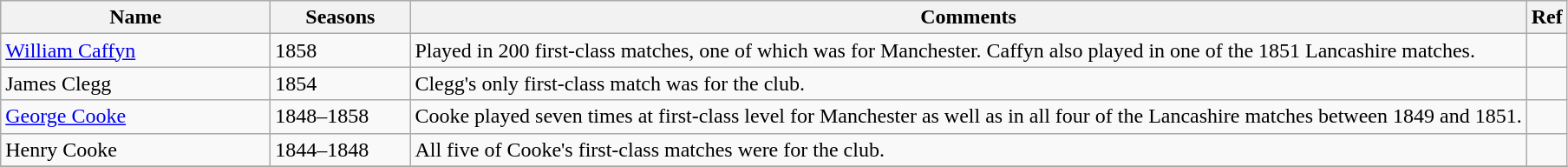<table class="wikitable">
<tr>
<th style="width:200px">Name</th>
<th style="width: 100px">Seasons</th>
<th>Comments</th>
<th>Ref</th>
</tr>
<tr>
<td><a href='#'>William Caffyn</a></td>
<td>1858</td>
<td>Played in 200 first-class matches, one of which was for Manchester. Caffyn also played in one of the 1851 Lancashire matches.</td>
<td></td>
</tr>
<tr>
<td>James Clegg</td>
<td>1854</td>
<td>Clegg's only first-class match was for the club.</td>
<td></td>
</tr>
<tr>
<td><a href='#'>George Cooke</a></td>
<td>1848–1858</td>
<td>Cooke played seven times at first-class level for Manchester as well as in all four of the Lancashire matches between 1849 and 1851.</td>
<td></td>
</tr>
<tr>
<td>Henry Cooke</td>
<td>1844–1848</td>
<td>All five of Cooke's first-class matches were for the club.</td>
<td></td>
</tr>
<tr>
</tr>
</table>
